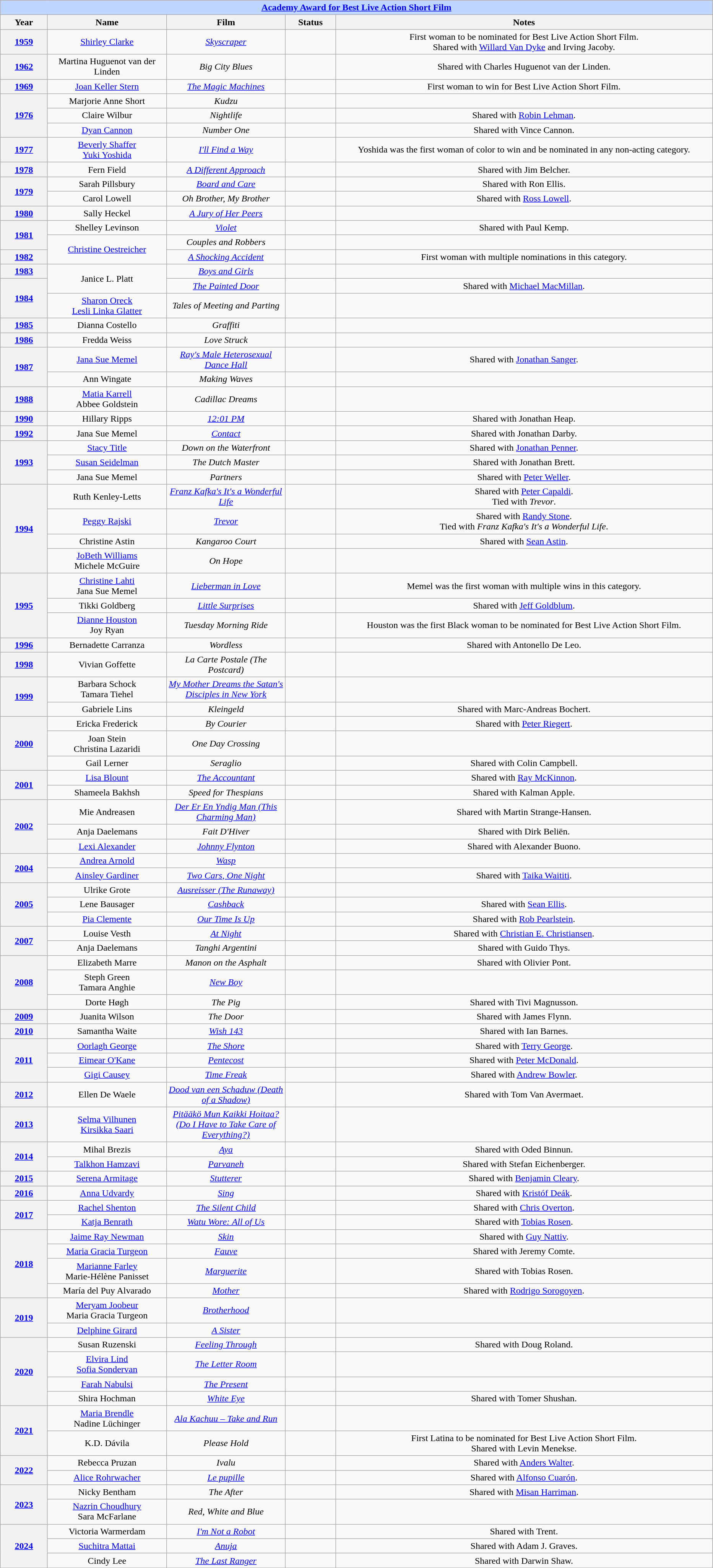<table class="wikitable" style="text-align: center">
<tr ---- bgcolor="#bfd7ff">
<td colspan=5 align=center><strong><a href='#'>Academy Award for Best Live Action Short Film</a></strong></td>
</tr>
<tr ---- bgcolor="#ebf5ff">
<th width="075">Year</th>
<th width="200">Name</th>
<th width="200">Film</th>
<th width="080">Status</th>
<th width="650">Notes</th>
</tr>
<tr>
<th><a href='#'>1959</a></th>
<td><a href='#'>Shirley Clarke</a></td>
<td><em><a href='#'>Skyscraper</a></em></td>
<td></td>
<td>First woman to be nominated for Best Live Action Short Film.<br>Shared with <a href='#'>Willard Van Dyke</a> and Irving Jacoby.</td>
</tr>
<tr>
<th><a href='#'>1962</a></th>
<td>Martina Huguenot van der Linden</td>
<td><em>Big City Blues</em></td>
<td></td>
<td>Shared with Charles Huguenot van der Linden.</td>
</tr>
<tr>
<th><a href='#'>1969</a></th>
<td><a href='#'>Joan Keller Stern</a></td>
<td><em><a href='#'>The Magic Machines</a></em></td>
<td></td>
<td>First woman to win for Best Live Action Short Film.</td>
</tr>
<tr>
<th rowspan="3"><a href='#'>1976</a><br></th>
<td>Marjorie Anne Short</td>
<td><em>Kudzu</em></td>
<td></td>
<td></td>
</tr>
<tr>
<td>Claire Wilbur</td>
<td><em>Nightlife</em></td>
<td></td>
<td>Shared with <a href='#'>Robin Lehman</a>.</td>
</tr>
<tr>
<td><a href='#'>Dyan Cannon</a></td>
<td><em>Number One</em></td>
<td></td>
<td>Shared with Vince Cannon.</td>
</tr>
<tr>
<th><a href='#'>1977</a></th>
<td><a href='#'>Beverly Shaffer</a><br><a href='#'>Yuki Yoshida</a></td>
<td><em><a href='#'>I'll Find a Way</a></em></td>
<td></td>
<td>Yoshida was the first woman of color to win and be nominated in any non-acting category.</td>
</tr>
<tr>
<th><a href='#'>1978</a></th>
<td>Fern Field</td>
<td><em><a href='#'>A Different Approach</a></em></td>
<td></td>
<td>Shared with Jim Belcher.</td>
</tr>
<tr>
<th rowspan="2"><a href='#'>1979</a></th>
<td>Sarah Pillsbury</td>
<td><em><a href='#'>Board and Care</a></em></td>
<td></td>
<td>Shared with Ron Ellis.</td>
</tr>
<tr>
<td>Carol Lowell</td>
<td><em>Oh Brother, My Brother</em></td>
<td></td>
<td>Shared with <a href='#'>Ross Lowell</a>.</td>
</tr>
<tr>
<th><a href='#'>1980</a></th>
<td>Sally Heckel</td>
<td><em><a href='#'>A Jury of Her Peers</a></em></td>
<td></td>
<td></td>
</tr>
<tr>
<th rowspan="2"><a href='#'>1981</a></th>
<td>Shelley Levinson</td>
<td><em><a href='#'>Violet</a></em></td>
<td></td>
<td>Shared with Paul Kemp.</td>
</tr>
<tr>
<td rowspan=2><a href='#'>Christine Oestreicher</a></td>
<td><em>Couples and Robbers</em></td>
<td></td>
<td></td>
</tr>
<tr>
<th><a href='#'>1982</a></th>
<td><em><a href='#'>A Shocking Accident</a></em></td>
<td></td>
<td>First woman with multiple nominations in this category.</td>
</tr>
<tr>
<th><a href='#'>1983</a></th>
<td rowspan="2">Janice L. Platt</td>
<td><em><a href='#'>Boys and Girls</a></em></td>
<td></td>
<td></td>
</tr>
<tr>
<th rowspan="2"><a href='#'>1984</a></th>
<td><em><a href='#'>The Painted Door</a></em></td>
<td></td>
<td>Shared with <a href='#'>Michael MacMillan</a>.</td>
</tr>
<tr>
<td><a href='#'>Sharon Oreck</a><br><a href='#'>Lesli Linka Glatter</a></td>
<td><em>Tales of Meeting and Parting</em></td>
<td></td>
<td></td>
</tr>
<tr>
<th><a href='#'>1985</a></th>
<td>Dianna Costello</td>
<td><em>Graffiti</em></td>
<td></td>
<td></td>
</tr>
<tr>
<th><a href='#'>1986</a></th>
<td>Fredda Weiss</td>
<td><em>Love Struck</em></td>
<td></td>
<td></td>
</tr>
<tr>
<th rowspan="2"><a href='#'>1987</a></th>
<td><a href='#'>Jana Sue Memel</a></td>
<td><em><a href='#'>Ray's Male Heterosexual Dance Hall</a></em></td>
<td></td>
<td>Shared with <a href='#'>Jonathan Sanger</a>.</td>
</tr>
<tr>
<td>Ann Wingate</td>
<td><em>Making Waves</em></td>
<td></td>
<td></td>
</tr>
<tr>
<th><a href='#'>1988</a></th>
<td><a href='#'>Matia Karrell</a><br>Abbee Goldstein</td>
<td><em>Cadillac Dreams</em></td>
<td></td>
<td></td>
</tr>
<tr>
<th><a href='#'>1990</a></th>
<td>Hillary Ripps</td>
<td><em><a href='#'>12:01 PM</a></em></td>
<td></td>
<td>Shared with Jonathan Heap.</td>
</tr>
<tr>
<th><a href='#'>1992</a></th>
<td>Jana Sue Memel</td>
<td><em><a href='#'>Contact</a></em></td>
<td></td>
<td>Shared with Jonathan Darby.</td>
</tr>
<tr>
<th rowspan="3"><a href='#'>1993</a></th>
<td><a href='#'>Stacy Title</a></td>
<td><em>Down on the Waterfront</em></td>
<td></td>
<td>Shared with <a href='#'>Jonathan Penner</a>.</td>
</tr>
<tr>
<td><a href='#'>Susan Seidelman</a></td>
<td><em>The Dutch Master</em></td>
<td></td>
<td>Shared with Jonathan Brett.</td>
</tr>
<tr>
<td>Jana Sue Memel</td>
<td><em>Partners</em></td>
<td></td>
<td>Shared with <a href='#'>Peter Weller</a>.</td>
</tr>
<tr>
<th rowspan="4"><a href='#'>1994</a><br></th>
<td>Ruth Kenley-Letts</td>
<td><em><a href='#'>Franz Kafka's It's a Wonderful Life</a></em></td>
<td></td>
<td>Shared with <a href='#'>Peter Capaldi</a>.<br>Tied with <em>Trevor</em>.</td>
</tr>
<tr>
<td><a href='#'>Peggy Rajski</a></td>
<td><em><a href='#'>Trevor</a></em></td>
<td></td>
<td>Shared with <a href='#'>Randy Stone</a>.<br>Tied with <em>Franz Kafka's It's a Wonderful Life</em>.</td>
</tr>
<tr>
<td>Christine Astin</td>
<td><em>Kangaroo Court</em></td>
<td></td>
<td>Shared with <a href='#'>Sean Astin</a>.</td>
</tr>
<tr>
<td><a href='#'>JoBeth Williams</a><br>Michele McGuire</td>
<td><em>On Hope</em></td>
<td></td>
<td></td>
</tr>
<tr>
<th rowspan="3"><a href='#'>1995</a></th>
<td><a href='#'>Christine Lahti</a><br>Jana Sue Memel</td>
<td><em><a href='#'>Lieberman in Love</a></em></td>
<td></td>
<td>Memel was the first woman with multiple wins in this category.</td>
</tr>
<tr>
<td>Tikki Goldberg</td>
<td><em><a href='#'>Little Surprises</a></em></td>
<td></td>
<td>Shared with <a href='#'>Jeff Goldblum</a>.</td>
</tr>
<tr>
<td><a href='#'>Dianne Houston</a><br>Joy Ryan</td>
<td><em>Tuesday Morning Ride</em></td>
<td></td>
<td>Houston was the first Black woman to be nominated for Best Live Action Short Film.</td>
</tr>
<tr>
<th><a href='#'>1996</a></th>
<td>Bernadette Carranza</td>
<td><em>Wordless</em></td>
<td></td>
<td>Shared with Antonello De Leo.</td>
</tr>
<tr>
<th><a href='#'>1998</a></th>
<td>Vivian Goffette</td>
<td><em>La Carte Postale (The Postcard)</em></td>
<td></td>
<td></td>
</tr>
<tr>
<th rowspan="2"><a href='#'>1999</a></th>
<td>Barbara Schock<br>Tamara Tiehel</td>
<td><em><a href='#'>My Mother Dreams the Satan's Disciples in New York</a></em></td>
<td></td>
<td></td>
</tr>
<tr>
<td>Gabriele Lins</td>
<td><em>Kleingeld</em></td>
<td></td>
<td>Shared with Marc-Andreas Bochert.</td>
</tr>
<tr>
<th rowspan="3"><a href='#'>2000</a></th>
<td>Ericka Frederick</td>
<td><em>By Courier</em></td>
<td></td>
<td>Shared with <a href='#'>Peter Riegert</a>.</td>
</tr>
<tr>
<td>Joan Stein<br>Christina Lazaridi</td>
<td><em>One Day Crossing</em></td>
<td></td>
<td></td>
</tr>
<tr>
<td>Gail Lerner</td>
<td><em>Seraglio</em></td>
<td></td>
<td>Shared with Colin Campbell.</td>
</tr>
<tr>
<th rowspan="2"><a href='#'>2001</a></th>
<td><a href='#'>Lisa Blount</a></td>
<td><em><a href='#'>The Accountant</a></em></td>
<td></td>
<td>Shared with <a href='#'>Ray McKinnon</a>.</td>
</tr>
<tr>
<td>Shameela Bakhsh</td>
<td><em>Speed for Thespians</em></td>
<td></td>
<td>Shared with Kalman Apple.</td>
</tr>
<tr>
<th rowspan="3"><a href='#'>2002</a></th>
<td>Mie Andreasen</td>
<td><em><a href='#'>Der Er En Yndig Man (This Charming Man)</a></em></td>
<td></td>
<td>Shared with Martin Strange-Hansen.</td>
</tr>
<tr>
<td>Anja Daelemans</td>
<td><em>Fait D'Hiver</em></td>
<td></td>
<td>Shared with Dirk Beliën.</td>
</tr>
<tr>
<td><a href='#'>Lexi Alexander</a></td>
<td><em><a href='#'>Johnny Flynton</a></em></td>
<td></td>
<td>Shared with Alexander Buono.</td>
</tr>
<tr>
<th rowspan="2"><a href='#'>2004</a></th>
<td><a href='#'>Andrea Arnold</a></td>
<td><em><a href='#'>Wasp</a></em></td>
<td></td>
<td></td>
</tr>
<tr>
<td><a href='#'>Ainsley Gardiner</a></td>
<td><em><a href='#'>Two Cars, One Night</a></em></td>
<td></td>
<td>Shared with <a href='#'>Taika Waititi</a>.</td>
</tr>
<tr>
<th rowspan="3"><a href='#'>2005</a></th>
<td>Ulrike Grote</td>
<td><em><a href='#'>Ausreisser (The Runaway)</a></em></td>
<td></td>
<td></td>
</tr>
<tr>
<td>Lene Bausager</td>
<td><em><a href='#'>Cashback</a></em></td>
<td></td>
<td>Shared with <a href='#'>Sean Ellis</a>.</td>
</tr>
<tr>
<td><a href='#'>Pia Clemente</a></td>
<td><em><a href='#'>Our Time Is Up</a></em></td>
<td></td>
<td>Shared with <a href='#'>Rob Pearlstein</a>.</td>
</tr>
<tr>
<th rowspan="2"><a href='#'>2007</a></th>
<td>Louise Vesth</td>
<td><em><a href='#'>At Night</a></em></td>
<td></td>
<td>Shared with <a href='#'>Christian E. Christiansen</a>.</td>
</tr>
<tr>
<td>Anja Daelemans</td>
<td><em>Tanghi Argentini</em></td>
<td></td>
<td>Shared with Guido Thys.</td>
</tr>
<tr>
<th rowspan="3"><a href='#'>2008</a></th>
<td>Elizabeth Marre</td>
<td><em>Manon on the Asphalt</em></td>
<td></td>
<td>Shared with Olivier Pont.</td>
</tr>
<tr>
<td>Steph Green<br>Tamara Anghie</td>
<td><em><a href='#'>New Boy</a></em></td>
<td></td>
<td></td>
</tr>
<tr>
<td>Dorte Høgh</td>
<td><em>The Pig</em></td>
<td></td>
<td>Shared with Tivi Magnusson.</td>
</tr>
<tr>
<th><a href='#'>2009</a></th>
<td>Juanita Wilson</td>
<td><em>The Door</em></td>
<td></td>
<td>Shared with James Flynn.</td>
</tr>
<tr>
<th><a href='#'>2010</a></th>
<td>Samantha Waite</td>
<td><em><a href='#'>Wish 143</a></em></td>
<td></td>
<td>Shared with Ian Barnes.</td>
</tr>
<tr>
<th rowspan="3"><a href='#'>2011</a></th>
<td><a href='#'>Oorlagh George</a></td>
<td><em><a href='#'>The Shore</a></em></td>
<td></td>
<td>Shared with <a href='#'>Terry George</a>.</td>
</tr>
<tr>
<td><a href='#'>Eimear O'Kane</a></td>
<td><em><a href='#'>Pentecost</a></em></td>
<td></td>
<td>Shared with <a href='#'>Peter McDonald</a>.</td>
</tr>
<tr>
<td><a href='#'>Gigi Causey</a></td>
<td><em><a href='#'>Time Freak</a></em></td>
<td></td>
<td>Shared with <a href='#'>Andrew Bowler</a>.</td>
</tr>
<tr>
<th><a href='#'>2012</a></th>
<td>Ellen De Waele</td>
<td><em><a href='#'>Dood van een Schaduw (Death of a Shadow)</a></em></td>
<td></td>
<td>Shared with Tom Van Avermaet.</td>
</tr>
<tr>
<th><a href='#'>2013</a></th>
<td><a href='#'>Selma Vilhunen</a><br><a href='#'>Kirsikka Saari</a></td>
<td><em><a href='#'>Pitääkö Mun Kaikki Hoitaa? (Do I Have to Take Care of Everything?)</a></em></td>
<td></td>
<td></td>
</tr>
<tr>
<th rowspan="2"><a href='#'>2014</a></th>
<td>Mihal Brezis</td>
<td><em><a href='#'>Aya</a></em></td>
<td></td>
<td>Shared with Oded Binnun.</td>
</tr>
<tr>
<td><a href='#'>Talkhon Hamzavi</a></td>
<td><em><a href='#'>Parvaneh</a></em></td>
<td></td>
<td>Shared with Stefan Eichenberger.</td>
</tr>
<tr>
<th><a href='#'>2015</a></th>
<td><a href='#'>Serena Armitage</a></td>
<td><em><a href='#'>Stutterer</a></em></td>
<td></td>
<td>Shared with <a href='#'>Benjamin Cleary</a>.</td>
</tr>
<tr>
<th><a href='#'>2016</a></th>
<td><a href='#'>Anna Udvardy</a></td>
<td><em><a href='#'>Sing</a></em></td>
<td></td>
<td>Shared with <a href='#'>Kristóf Deák</a>.</td>
</tr>
<tr>
<th rowspan="2"><a href='#'>2017</a></th>
<td><a href='#'>Rachel Shenton</a></td>
<td><em><a href='#'>The Silent Child</a></em></td>
<td></td>
<td>Shared with <a href='#'>Chris Overton</a>.</td>
</tr>
<tr>
<td><a href='#'>Katja Benrath</a></td>
<td><em><a href='#'>Watu Wore: All of Us</a></em></td>
<td></td>
<td>Shared with <a href='#'>Tobias Rosen</a>.</td>
</tr>
<tr>
<th rowspan="4"><a href='#'>2018</a></th>
<td><a href='#'>Jaime Ray Newman</a></td>
<td><em><a href='#'>Skin</a></em></td>
<td></td>
<td>Shared with <a href='#'>Guy Nattiv</a>.</td>
</tr>
<tr>
<td><a href='#'>Maria Gracia Turgeon</a></td>
<td><em><a href='#'>Fauve</a></em></td>
<td></td>
<td>Shared with Jeremy Comte.</td>
</tr>
<tr>
<td><a href='#'>Marianne Farley</a><br>Marie-Hélène Panisset</td>
<td><em><a href='#'>Marguerite</a></em></td>
<td></td>
<td>Shared with Tobias Rosen.</td>
</tr>
<tr>
<td>María del Puy Alvarado</td>
<td><em><a href='#'>Mother</a></em></td>
<td></td>
<td>Shared with <a href='#'>Rodrigo Sorogoyen</a>.</td>
</tr>
<tr>
<th rowspan="2"><a href='#'>2019</a></th>
<td><a href='#'>Meryam Joobeur</a><br>Maria Gracia Turgeon</td>
<td><em><a href='#'>Brotherhood</a></em></td>
<td></td>
<td></td>
</tr>
<tr>
<td><a href='#'>Delphine Girard</a></td>
<td><em><a href='#'>A Sister</a></em></td>
<td></td>
<td></td>
</tr>
<tr>
<th rowspan="4"><a href='#'>2020</a></th>
<td>Susan Ruzenski</td>
<td><em><a href='#'>Feeling Through</a></em></td>
<td></td>
<td>Shared with Doug Roland.</td>
</tr>
<tr>
<td><a href='#'>Elvira Lind</a><br><a href='#'>Sofia Sondervan</a></td>
<td><em><a href='#'>The Letter Room</a></em></td>
<td></td>
<td></td>
</tr>
<tr>
<td><a href='#'>Farah Nabulsi</a></td>
<td><em><a href='#'>The Present</a></em></td>
<td></td>
<td></td>
</tr>
<tr>
<td>Shira Hochman</td>
<td><em><a href='#'>White Eye</a></em></td>
<td></td>
<td>Shared with Tomer Shushan.</td>
</tr>
<tr>
<th rowspan="2"><a href='#'>2021</a></th>
<td><a href='#'>Maria Brendle</a><br>Nadine Lüchinger</td>
<td><em><a href='#'>Ala Kachuu – Take and Run</a></em></td>
<td></td>
<td></td>
</tr>
<tr>
<td>K.D. Dávila</td>
<td><em>Please Hold</em></td>
<td></td>
<td>First Latina to be nominated for Best Live Action Short Film.<br>Shared with Levin Menekse.</td>
</tr>
<tr>
<th rowspan="2"><a href='#'>2022</a></th>
<td>Rebecca Pruzan</td>
<td><em>Ivalu</em></td>
<td></td>
<td>Shared with <a href='#'>Anders Walter</a>.</td>
</tr>
<tr>
<td><a href='#'>Alice Rohrwacher</a></td>
<td><em><a href='#'>Le pupille</a></em></td>
<td></td>
<td>Shared with <a href='#'>Alfonso Cuarón</a>.</td>
</tr>
<tr>
<th rowspan="2"><a href='#'>2023</a></th>
<td>Nicky Bentham</td>
<td><em>The After</em></td>
<td></td>
<td>Shared with <a href='#'>Misan Harriman</a>.</td>
</tr>
<tr>
<td><a href='#'>Nazrin Choudhury</a><br>Sara McFarlane</td>
<td><em>Red, White and Blue</em></td>
<td></td>
<td></td>
</tr>
<tr>
<th rowspan="3"><a href='#'>2024</a></th>
<td>Victoria Warmerdam</td>
<td><em><a href='#'>I'm Not a Robot</a></em></td>
<td></td>
<td>Shared with Trent.</td>
</tr>
<tr>
<td><a href='#'>Suchitra Mattai</a></td>
<td><em><a href='#'>Anuja</a></em></td>
<td></td>
<td>Shared with Adam J. Graves.</td>
</tr>
<tr>
<td>Cindy Lee</td>
<td><em><a href='#'>The Last Ranger</a></em></td>
<td></td>
<td>Shared with Darwin Shaw.</td>
</tr>
</table>
